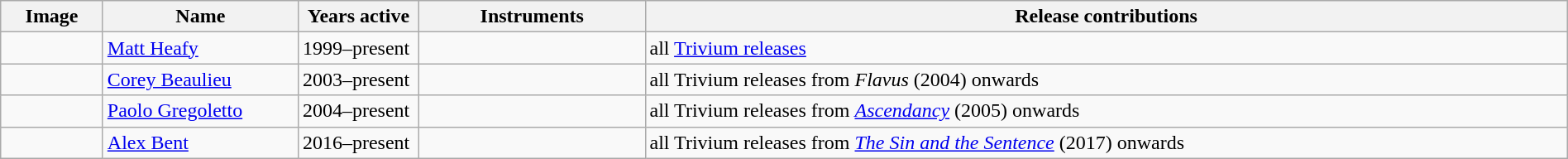<table class="wikitable" border="1" width=100%>
<tr>
<th width="75">Image</th>
<th width="150">Name</th>
<th width="90">Years active</th>
<th width="175">Instruments</th>
<th>Release contributions</th>
</tr>
<tr>
<td></td>
<td><a href='#'>Matt Heafy</a></td>
<td>1999–present</td>
<td></td>
<td>all <a href='#'>Trivium releases</a></td>
</tr>
<tr>
<td></td>
<td><a href='#'>Corey Beaulieu</a></td>
<td>2003–present</td>
<td></td>
<td>all Trivium releases from <em>Flavus</em>  (2004) onwards</td>
</tr>
<tr>
<td></td>
<td><a href='#'>Paolo Gregoletto</a></td>
<td>2004–present</td>
<td></td>
<td>all Trivium releases from <em><a href='#'>Ascendancy</a></em> (2005) onwards</td>
</tr>
<tr>
<td></td>
<td><a href='#'>Alex Bent</a></td>
<td>2016–present</td>
<td></td>
<td>all Trivium releases from <em><a href='#'>The Sin and the Sentence</a></em> (2017) onwards</td>
</tr>
</table>
